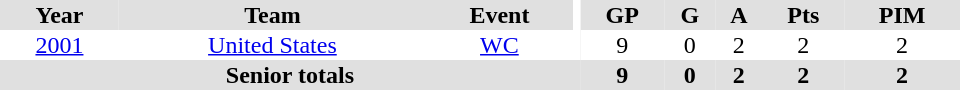<table border="0" cellpadding="1" cellspacing="0" ID="Table3" style="text-align:center; width:40em">
<tr bgcolor="#e0e0e0">
<th>Year</th>
<th>Team</th>
<th>Event</th>
<th rowspan="102" bgcolor="#ffffff"></th>
<th>GP</th>
<th>G</th>
<th>A</th>
<th>Pts</th>
<th>PIM</th>
</tr>
<tr>
<td><a href='#'>2001</a></td>
<td><a href='#'>United States</a></td>
<td><a href='#'>WC</a></td>
<td>9</td>
<td>0</td>
<td>2</td>
<td>2</td>
<td>2</td>
</tr>
<tr bgcolor="#e0e0e0">
<th colspan="4">Senior totals</th>
<th>9</th>
<th>0</th>
<th>2</th>
<th>2</th>
<th>2</th>
</tr>
</table>
